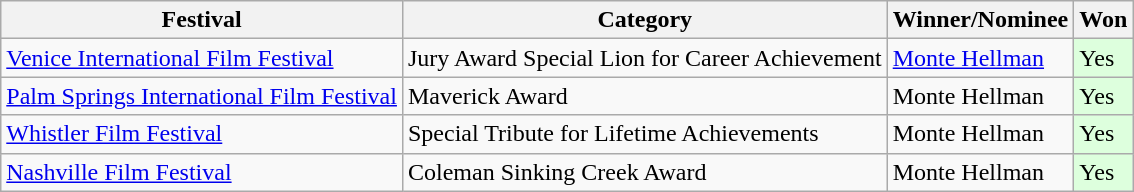<table class="wikitable">
<tr>
<th>Festival</th>
<th>Category</th>
<th>Winner/Nominee</th>
<th>Won</th>
</tr>
<tr>
<td><a href='#'>Venice International Film Festival</a></td>
<td>Jury Award Special Lion for Career Achievement</td>
<td><a href='#'>Monte Hellman</a></td>
<td style="background:#dfd;">Yes</td>
</tr>
<tr>
<td><a href='#'>Palm Springs International Film Festival</a></td>
<td>Maverick Award</td>
<td>Monte Hellman</td>
<td style="background:#dfd;">Yes</td>
</tr>
<tr>
<td><a href='#'>Whistler Film Festival</a></td>
<td>Special Tribute for Lifetime Achievements</td>
<td>Monte Hellman</td>
<td style="background:#dfd;">Yes</td>
</tr>
<tr>
<td><a href='#'>Nashville Film Festival</a></td>
<td>Coleman Sinking Creek Award</td>
<td>Monte Hellman</td>
<td style="background:#dfd;">Yes</td>
</tr>
</table>
